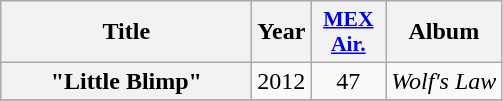<table class="wikitable plainrowheaders" style="text-align:center;">
<tr>
<th scope="col" style="width:10em;">Title</th>
<th scope="col">Year</th>
<th scope="col" style="width:3em;font-size:90%;"><a href='#'>MEX<br>Air.</a><br></th>
<th scope="col">Album</th>
</tr>
<tr>
<th scope="row">"Little Blimp"</th>
<td>2012</td>
<td>47</td>
<td><em>Wolf's Law</em></td>
</tr>
<tr>
</tr>
</table>
